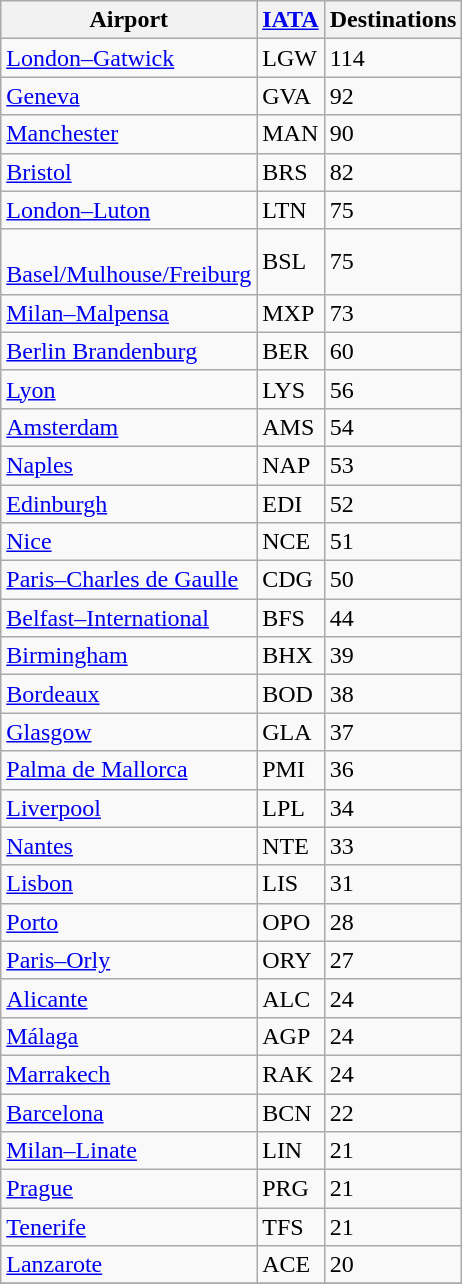<table class="wikitable sortable">
<tr>
<th>Airport</th>
<th><a href='#'>IATA</a></th>
<th>Destinations</th>
</tr>
<tr>
<td> <a href='#'>London–Gatwick</a></td>
<td>LGW</td>
<td>114</td>
</tr>
<tr>
<td> <a href='#'>Geneva</a></td>
<td>GVA</td>
<td>92</td>
</tr>
<tr>
<td> <a href='#'>Manchester</a></td>
<td>MAN</td>
<td>90</td>
</tr>
<tr>
<td> <a href='#'>Bristol</a></td>
<td>BRS</td>
<td>82</td>
</tr>
<tr>
<td> <a href='#'>London–Luton</a></td>
<td>LTN</td>
<td>75</td>
</tr>
<tr>
<td><br> <a href='#'>Basel/Mulhouse/Freiburg</a><br></td>
<td>BSL</td>
<td>75</td>
</tr>
<tr>
<td> <a href='#'>Milan–Malpensa</a></td>
<td>MXP</td>
<td>73</td>
</tr>
<tr>
<td> <a href='#'>Berlin Brandenburg</a></td>
<td>BER</td>
<td>60</td>
</tr>
<tr>
<td> <a href='#'>Lyon</a></td>
<td>LYS</td>
<td>56</td>
</tr>
<tr>
<td> <a href='#'>Amsterdam</a></td>
<td>AMS</td>
<td>54</td>
</tr>
<tr>
<td> <a href='#'>Naples</a></td>
<td>NAP</td>
<td>53</td>
</tr>
<tr>
<td> <a href='#'>Edinburgh</a></td>
<td>EDI</td>
<td>52</td>
</tr>
<tr>
<td> <a href='#'>Nice</a></td>
<td>NCE</td>
<td>51</td>
</tr>
<tr>
<td> <a href='#'>Paris–Charles de Gaulle</a></td>
<td>CDG</td>
<td>50</td>
</tr>
<tr>
<td> <a href='#'>Belfast–International</a></td>
<td>BFS</td>
<td>44</td>
</tr>
<tr>
<td> <a href='#'>Birmingham</a></td>
<td>BHX</td>
<td>39</td>
</tr>
<tr>
<td> <a href='#'>Bordeaux</a></td>
<td>BOD</td>
<td>38</td>
</tr>
<tr>
<td> <a href='#'>Glasgow</a></td>
<td>GLA</td>
<td>37</td>
</tr>
<tr>
<td> <a href='#'>Palma de Mallorca</a></td>
<td>PMI</td>
<td>36</td>
</tr>
<tr>
<td> <a href='#'>Liverpool</a></td>
<td>LPL</td>
<td>34</td>
</tr>
<tr>
<td> <a href='#'>Nantes</a></td>
<td>NTE</td>
<td>33</td>
</tr>
<tr>
<td> <a href='#'>Lisbon</a></td>
<td>LIS</td>
<td>31</td>
</tr>
<tr>
<td> <a href='#'>Porto</a></td>
<td>OPO</td>
<td>28</td>
</tr>
<tr>
<td> <a href='#'>Paris–Orly</a></td>
<td>ORY</td>
<td>27</td>
</tr>
<tr>
<td> <a href='#'>Alicante</a></td>
<td>ALC</td>
<td>24</td>
</tr>
<tr>
<td> <a href='#'>Málaga</a></td>
<td>AGP</td>
<td>24</td>
</tr>
<tr>
<td> <a href='#'>Marrakech</a></td>
<td>RAK</td>
<td>24</td>
</tr>
<tr>
<td> <a href='#'>Barcelona</a></td>
<td>BCN</td>
<td>22</td>
</tr>
<tr>
<td> <a href='#'>Milan–Linate</a></td>
<td>LIN</td>
<td>21</td>
</tr>
<tr>
<td> <a href='#'>Prague</a></td>
<td>PRG</td>
<td>21</td>
</tr>
<tr>
<td> <a href='#'>Tenerife</a></td>
<td>TFS</td>
<td>21</td>
</tr>
<tr>
<td> <a href='#'>Lanzarote</a></td>
<td>ACE</td>
<td>20</td>
</tr>
<tr>
</tr>
</table>
